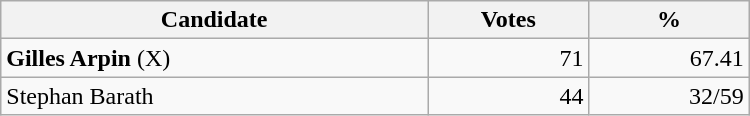<table style="width:500px;" class="wikitable">
<tr>
<th align="center">Candidate</th>
<th align="center">Votes</th>
<th align="center">%</th>
</tr>
<tr>
<td align="left"><strong>Gilles Arpin</strong> (X)</td>
<td align="right">71</td>
<td align="right">67.41</td>
</tr>
<tr>
<td align="left">Stephan Barath</td>
<td align="right">44</td>
<td align="right">32/59</td>
</tr>
</table>
